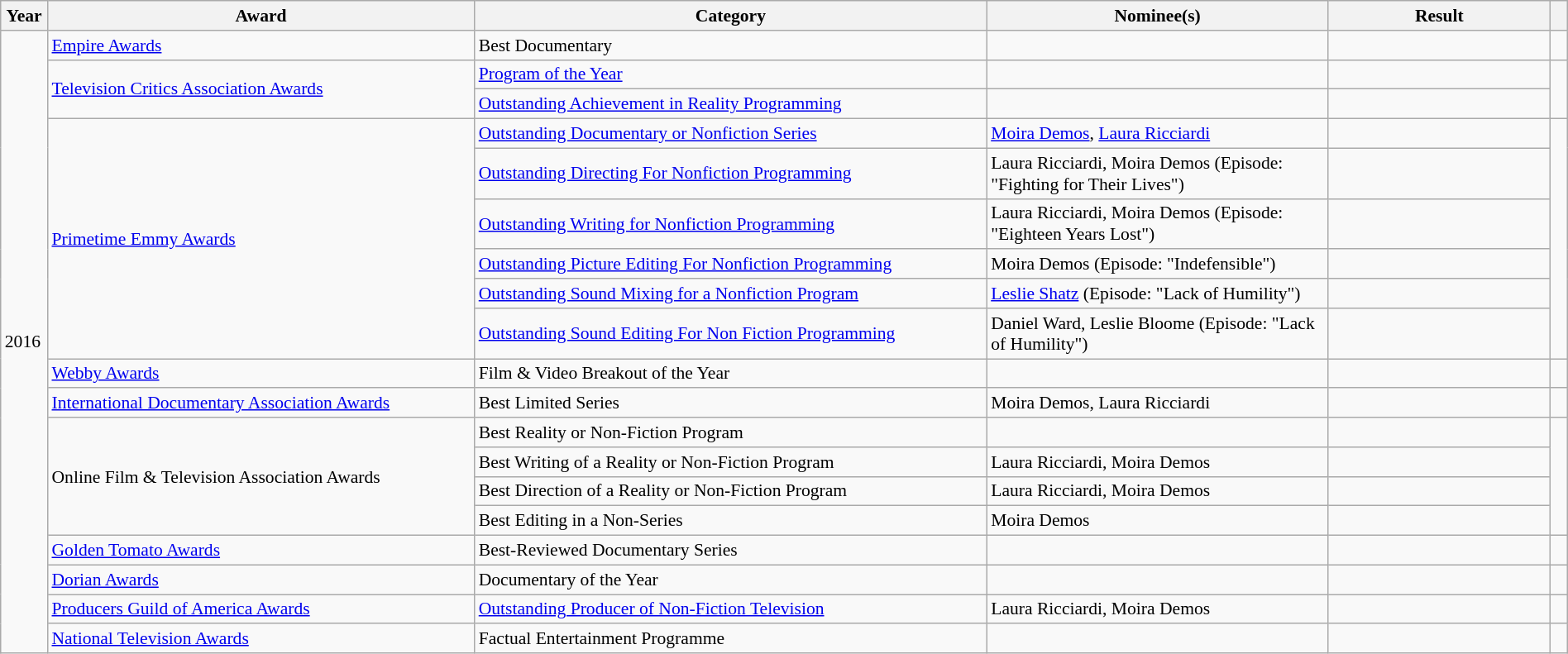<table class="wikitable plainrowheaders" style="font-size: 90%" width=100%>
<tr>
<th scope="col" style="width:2%;">Year</th>
<th scope="col" style="width:25%;">Award</th>
<th scope="col" style="width:30%;">Category</th>
<th scope="col" style="width:20%;">Nominee(s)</th>
<th scope="col" style="width:13%;">Result</th>
<th scope="col" class="unsortable" style="width:1%;"></th>
</tr>
<tr>
<td rowspan="19">2016</td>
<td><a href='#'>Empire Awards</a></td>
<td>Best Documentary</td>
<td></td>
<td></td>
<td></td>
</tr>
<tr>
<td rowspan=2><a href='#'>Television Critics Association Awards</a></td>
<td><a href='#'>Program of the Year</a></td>
<td></td>
<td></td>
<td rowspan=2></td>
</tr>
<tr>
<td><a href='#'>Outstanding Achievement in Reality Programming</a></td>
<td></td>
<td></td>
</tr>
<tr>
<td rowspan="6"><a href='#'>Primetime Emmy Awards</a></td>
<td><a href='#'>Outstanding Documentary or Nonfiction Series</a></td>
<td><a href='#'>Moira Demos</a>, <a href='#'>Laura Ricciardi</a></td>
<td></td>
<td rowspan="6"></td>
</tr>
<tr>
<td><a href='#'>Outstanding Directing For Nonfiction Programming</a></td>
<td>Laura Ricciardi, Moira Demos (Episode: "Fighting for Their Lives")</td>
<td></td>
</tr>
<tr>
<td><a href='#'>Outstanding Writing for Nonfiction Programming</a></td>
<td>Laura Ricciardi, Moira Demos (Episode: "Eighteen Years Lost")</td>
<td></td>
</tr>
<tr>
<td><a href='#'>Outstanding Picture Editing For Nonfiction Programming</a></td>
<td>Moira Demos (Episode: "Indefensible")</td>
<td></td>
</tr>
<tr>
<td><a href='#'>Outstanding Sound Mixing for a Nonfiction Program</a></td>
<td><a href='#'>Leslie Shatz</a> (Episode: "Lack of Humility")</td>
<td></td>
</tr>
<tr>
<td><a href='#'>Outstanding Sound Editing For Non Fiction Programming</a></td>
<td>Daniel Ward, Leslie Bloome (Episode: "Lack of Humility")</td>
<td></td>
</tr>
<tr>
<td><a href='#'>Webby Awards</a></td>
<td>Film & Video Breakout of the Year</td>
<td></td>
<td></td>
<td></td>
</tr>
<tr>
<td><a href='#'>International Documentary Association Awards</a></td>
<td>Best Limited Series</td>
<td>Moira Demos, Laura Ricciardi</td>
<td></td>
<td></td>
</tr>
<tr>
<td rowspan=4>Online Film & Television Association Awards</td>
<td>Best Reality or Non-Fiction Program</td>
<td></td>
<td></td>
<td rowspan=4></td>
</tr>
<tr>
<td>Best Writing of a Reality or Non-Fiction Program</td>
<td>Laura Ricciardi, Moira Demos</td>
<td></td>
</tr>
<tr>
<td>Best Direction of a Reality or Non-Fiction Program</td>
<td>Laura Ricciardi, Moira Demos</td>
<td></td>
</tr>
<tr>
<td>Best Editing in a Non-Series</td>
<td>Moira Demos</td>
<td></td>
</tr>
<tr>
<td><a href='#'>Golden Tomato Awards</a></td>
<td>Best-Reviewed Documentary Series</td>
<td></td>
<td></td>
<td></td>
</tr>
<tr>
<td><a href='#'>Dorian Awards</a></td>
<td>Documentary of the Year</td>
<td></td>
<td></td>
<td></td>
</tr>
<tr>
<td><a href='#'>Producers Guild of America Awards</a></td>
<td><a href='#'>Outstanding Producer of Non-Fiction Television</a></td>
<td>Laura Ricciardi, Moira Demos</td>
<td></td>
<td></td>
</tr>
<tr>
<td><a href='#'>National Television Awards</a></td>
<td>Factual Entertainment Programme</td>
<td></td>
<td></td>
<td></td>
</tr>
</table>
